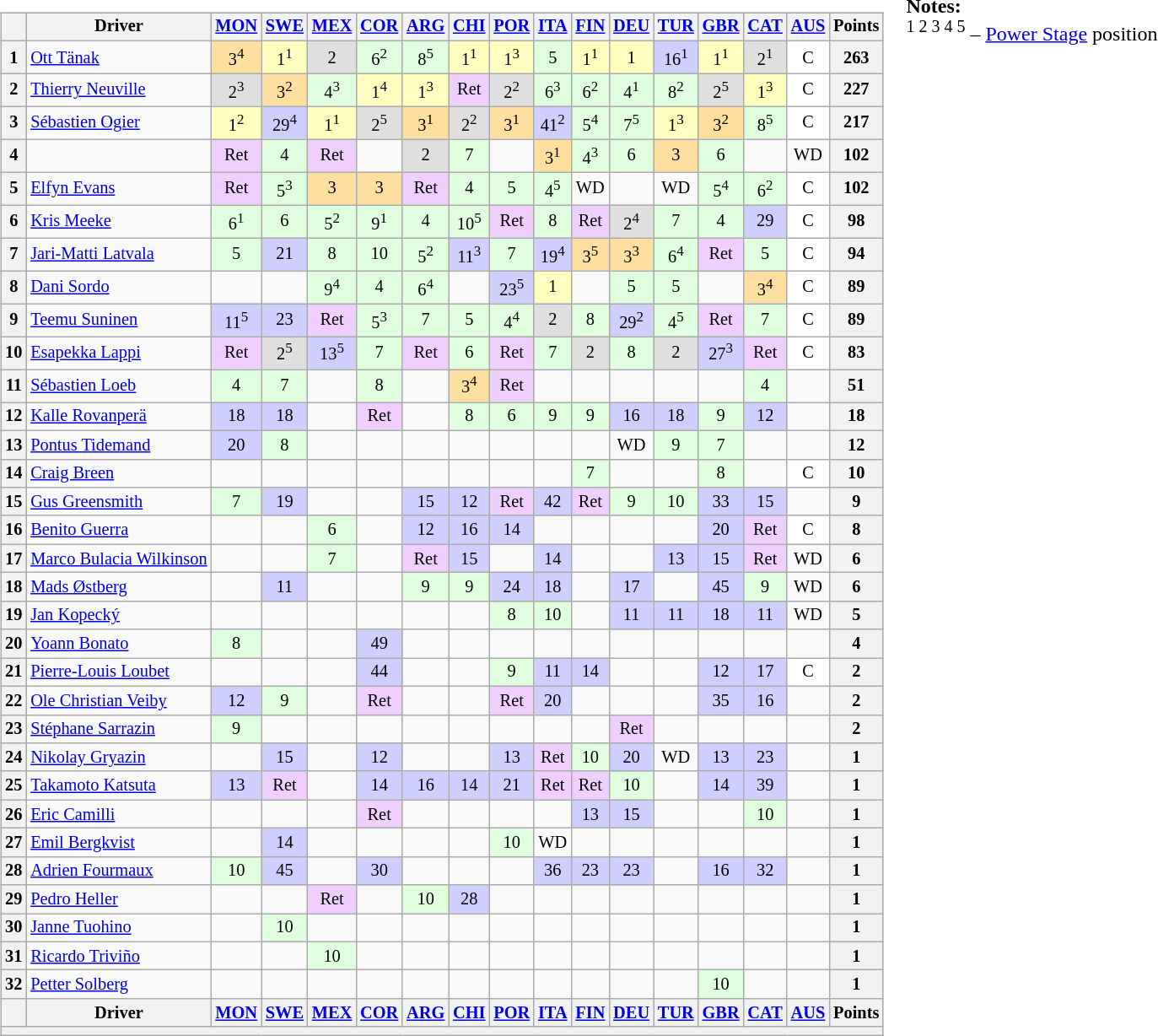<table>
<tr>
<td><br><table class="wikitable" style="font-size: 85%; text-align: center">
<tr valign="top">
<th valign="middle"></th>
<th valign="middle">Driver</th>
<th><a href='#'>MON</a><br></th>
<th><a href='#'>SWE</a><br></th>
<th><a href='#'>MEX</a><br></th>
<th><a href='#'>COR</a><br></th>
<th><a href='#'>ARG</a><br></th>
<th><a href='#'>CHI</a><br></th>
<th><a href='#'>POR</a><br></th>
<th><a href='#'>ITA</a><br></th>
<th><a href='#'>FIN</a><br></th>
<th><a href='#'>DEU</a><br></th>
<th><a href='#'>TUR</a><br></th>
<th><a href='#'>GBR</a><br></th>
<th><a href='#'>CAT</a><br></th>
<th><a href='#'>AUS</a><br></th>
<th valign="middle">Points</th>
</tr>
<tr>
<th>1</th>
<td align="left"> <a href='#'>Ott Tänak</a></td>
<td style="background:#ffdf9f">3<sup>4</sup></td>
<td style="background:#ffffbf">1<sup>1</sup></td>
<td style="background:#dfdfdf">2</td>
<td style="background:#dfffdf">6<sup>2</sup></td>
<td style="background:#dfffdf">8<sup>5</sup></td>
<td style="background:#ffffbf">1<sup>1</sup></td>
<td style="background:#ffffbf">1<sup>3</sup></td>
<td style="background:#dfffdf">5</td>
<td style="background:#ffffbf">1<sup>1</sup></td>
<td style="background:#ffffbf">1</td>
<td style="background:#cfcfff">16<sup>1</sup></td>
<td style="background:#ffffbf">1<sup>1</sup></td>
<td style="background:#dfdfdf">2<sup>1</sup></td>
<td style="background:#ffffff">C</td>
<th>263</th>
</tr>
<tr>
<th>2</th>
<td align="left"> <a href='#'>Thierry Neuville</a></td>
<td style="background:#dfdfdf">2<sup>3</sup></td>
<td style="background:#ffdf9f">3<sup>2</sup></td>
<td style="background:#dfffdf">4<sup>3</sup></td>
<td style="background:#ffffbf">1<sup>4</sup></td>
<td style="background:#ffffbf">1<sup>3</sup></td>
<td style="background:#efcfff">Ret</td>
<td style="background:#dfdfdf">2<sup>2</sup></td>
<td style="background:#dfffdf">6<sup>3</sup></td>
<td style="background:#dfffdf">6<sup>2</sup></td>
<td style="background:#dfffdf">4<sup>1</sup></td>
<td style="background:#dfffdf">8<sup>2</sup></td>
<td style="background:#dfdfdf">2<sup>5</sup></td>
<td style="background:#ffffbf">1<sup>3</sup></td>
<td style="background:#ffffff">C</td>
<th>227</th>
</tr>
<tr>
<th>3</th>
<td align="left"> <a href='#'>Sébastien Ogier</a></td>
<td style="background:#ffffbf">1<sup>2</sup></td>
<td style="background:#cfcfff">29<sup>4</sup></td>
<td style="background:#ffffbf">1<sup>1</sup></td>
<td style="background:#dfdfdf">2<sup>5</sup></td>
<td style="background:#ffdf9f">3<sup>1</sup></td>
<td style="background:#dfdfdf">2<sup>2</sup></td>
<td style="background:#ffdf9f">3<sup>1</sup></td>
<td style="background:#cfcfff">41<sup>2</sup></td>
<td style="background:#dfffdf">5<sup>4</sup></td>
<td style="background:#dfffdf">7<sup>5</sup></td>
<td style="background:#ffffbf">1<sup>3</sup></td>
<td style="background:#ffdf9f">3<sup>2</sup></td>
<td style="background:#dfffdf">8<sup>5</sup></td>
<td style="background:#ffffff">C</td>
<th>217</th>
</tr>
<tr>
<th>4</th>
<td align="left"></td>
<td style="background:#efcfff">Ret</td>
<td style="background:#dfffdf">4</td>
<td style="background:#efcfff">Ret</td>
<td></td>
<td style="background:#dfdfdf">2</td>
<td style="background:#dfffdf">7</td>
<td></td>
<td style="background:#ffdf9f">3<sup>1</sup></td>
<td style="background:#dfffdf">4<sup>3</sup></td>
<td style="background:#dfffdf">6</td>
<td style="background:#ffdf9f">3</td>
<td style="background:#dfffdf">6</td>
<td></td>
<td>WD</td>
<th>102</th>
</tr>
<tr>
<th>5</th>
<td align="left"> <a href='#'>Elfyn Evans</a></td>
<td style="background:#efcfff">Ret</td>
<td style="background:#dfffdf">5<sup>3</sup></td>
<td style="background:#ffdf9f">3</td>
<td style="background:#ffdf9f">3</td>
<td style="background:#efcfff">Ret</td>
<td style="background:#dfffdf">4</td>
<td style="background:#dfffdf">5</td>
<td style="background:#dfffdf">4<sup>5</sup></td>
<td>WD</td>
<td></td>
<td>WD</td>
<td style="background:#dfffdf">5<sup>4</sup></td>
<td style="background:#dfffdf">6<sup>2</sup></td>
<td style="background:#ffffff">C</td>
<th>102</th>
</tr>
<tr>
<th>6</th>
<td align="left"> <a href='#'>Kris Meeke</a></td>
<td style="background:#dfffdf">6<sup>1</sup></td>
<td style="background:#dfffdf">6</td>
<td style="background:#dfffdf">5<sup>2</sup></td>
<td style="background:#dfffdf">9<sup>1</sup></td>
<td style="background:#dfffdf">4</td>
<td style="background:#dfffdf">10<sup>5</sup></td>
<td style="background:#efcfff">Ret</td>
<td style="background:#dfffdf">8</td>
<td style="background:#efcfff">Ret</td>
<td style="background:#dfdfdf">2<sup>4</sup></td>
<td style="background:#dfffdf">7</td>
<td style="background:#dfffdf">4</td>
<td style="background:#cfcfff">29</td>
<td style="background:#ffffff">C</td>
<th>98</th>
</tr>
<tr>
<th>7</th>
<td align="left"> <a href='#'>Jari-Matti Latvala</a></td>
<td style="background:#dfffdf">5</td>
<td style="background:#cfcfff">21</td>
<td style="background:#dfffdf">8</td>
<td style="background:#dfffdf">10</td>
<td style="background:#dfffdf">5<sup>2</sup></td>
<td style="background:#cfcfff">11<sup>3</sup></td>
<td style="background:#dfffdf">7</td>
<td style="background:#cfcfff">19<sup>4</sup></td>
<td style="background:#ffdf9f">3<sup>5</sup></td>
<td style="background:#ffdf9f">3<sup>3</sup></td>
<td style="background:#dfffdf">6<sup>4</sup></td>
<td style="background:#efcfff">Ret</td>
<td style="background:#dfffdf">5</td>
<td style="background:#ffffff">C</td>
<th>94</th>
</tr>
<tr>
<th>8</th>
<td align="left"> <a href='#'>Dani Sordo</a></td>
<td></td>
<td></td>
<td style="background:#dfffdf">9<sup>4</sup></td>
<td style="background:#dfffdf">4</td>
<td style="background:#dfffdf">6<sup>4</sup></td>
<td></td>
<td style="background:#cfcfff">23<sup>5</sup></td>
<td style="background:#ffffbf">1</td>
<td></td>
<td style="background:#dfffdf">5</td>
<td style="background:#dfffdf">5</td>
<td></td>
<td style="background:#ffdf9f">3<sup>4</sup></td>
<td style="background:#ffffff">C</td>
<th>89</th>
</tr>
<tr>
<th>9</th>
<td align="left"> <a href='#'>Teemu Suninen</a></td>
<td style="background:#cfcfff">11<sup>5</sup></td>
<td style="background:#cfcfff">23</td>
<td style="background:#efcfff">Ret</td>
<td style="background:#dfffdf">5<sup>3</sup></td>
<td style="background:#dfffdf">7</td>
<td style="background:#dfffdf">5</td>
<td style="background:#dfffdf">4<sup>4</sup></td>
<td style="background:#dfdfdf">2</td>
<td style="background:#dfffdf">8</td>
<td style="background:#cfcfff">29<sup>2</sup></td>
<td style="background:#dfffdf">4<sup>5</sup></td>
<td style="background:#efcfff">Ret</td>
<td style="background:#dfffdf">7</td>
<td style="background:#ffffff">C</td>
<th>89</th>
</tr>
<tr>
<th>10</th>
<td align="left"> <a href='#'>Esapekka Lappi</a></td>
<td style="background:#efcfff">Ret</td>
<td style="background:#dfdfdf">2<sup>5</sup></td>
<td style="background:#cfcfff">13<sup>5</sup></td>
<td style="background:#dfffdf">7</td>
<td style="background:#efcfff">Ret</td>
<td style="background:#dfffdf">6</td>
<td style="background:#efcfff">Ret</td>
<td style="background:#dfffdf">7</td>
<td style="background:#dfdfdf">2</td>
<td style="background:#dfffdf">8</td>
<td style="background:#dfdfdf">2</td>
<td style="background:#cfcfff">27<sup>3</sup></td>
<td style="background:#efcfff">Ret</td>
<td style="background:#ffffff">C</td>
<th>83</th>
</tr>
<tr>
<th>11</th>
<td align="left"> <a href='#'>Sébastien Loeb</a></td>
<td style="background:#dfffdf">4</td>
<td style="background:#dfffdf">7</td>
<td></td>
<td style="background:#dfffdf">8</td>
<td></td>
<td style="background:#ffdf9f">3<sup>4</sup></td>
<td style="background:#efcfff">Ret</td>
<td></td>
<td></td>
<td></td>
<td></td>
<td></td>
<td style="background:#dfffdf">4</td>
<td></td>
<th>51</th>
</tr>
<tr>
<th>12</th>
<td align="left"> <a href='#'>Kalle Rovanperä</a></td>
<td style="background:#cfcfff">18</td>
<td style="background:#cfcfff">18</td>
<td></td>
<td style="background:#efcfff">Ret</td>
<td></td>
<td style="background:#dfffdf">8</td>
<td style="background:#dfffdf">6</td>
<td style="background:#dfffdf">9</td>
<td style="background:#dfffdf">9</td>
<td style="background:#cfcfff">16</td>
<td style="background:#cfcfff">18</td>
<td style="background:#dfffdf">9</td>
<td style="background:#cfcfff">12</td>
<td></td>
<th>18</th>
</tr>
<tr>
<th>13</th>
<td align="left"> <a href='#'>Pontus Tidemand</a></td>
<td style="background:#cfcfff">20</td>
<td style="background:#dfffdf">8</td>
<td></td>
<td></td>
<td></td>
<td></td>
<td></td>
<td></td>
<td></td>
<td>WD</td>
<td style="background:#dfffdf">9</td>
<td style="background:#dfffdf">7</td>
<td></td>
<td></td>
<th>12</th>
</tr>
<tr>
<th>14</th>
<td align="left" nowrap> <a href='#'>Craig Breen</a></td>
<td></td>
<td></td>
<td></td>
<td></td>
<td></td>
<td></td>
<td></td>
<td></td>
<td style="background:#dfffdf">7</td>
<td></td>
<td></td>
<td style="background:#dfffdf">8</td>
<td></td>
<td style="background:#ffffff">C</td>
<th>10</th>
</tr>
<tr>
<th>15</th>
<td align="left"> <a href='#'>Gus Greensmith</a></td>
<td style="background:#dfffdf">7</td>
<td style="background:#cfcfff">19</td>
<td></td>
<td></td>
<td style="background:#cfcfff">15</td>
<td style="background:#cfcfff">12</td>
<td style="background:#efcfff">Ret</td>
<td style="background:#cfcfff">42</td>
<td style="background:#efcfff">Ret</td>
<td style="background:#dfffdf">9</td>
<td style="background:#dfffdf">10</td>
<td style="background:#cfcfff">33</td>
<td style="background:#cfcfff">15</td>
<td></td>
<th>9</th>
</tr>
<tr>
<th>16</th>
<td align="left"> <a href='#'>Benito Guerra</a></td>
<td></td>
<td></td>
<td style="background:#dfffdf">6</td>
<td></td>
<td style="background:#cfcfff">12</td>
<td style="background:#cfcfff">16</td>
<td style="background:#cfcfff">14</td>
<td></td>
<td></td>
<td></td>
<td></td>
<td style="background:#cfcfff">20</td>
<td style="background:#efcfff">Ret</td>
<td style="background:#ffffff">C</td>
<th>8</th>
</tr>
<tr>
<th>17</th>
<td align="left" nowrap> <a href='#'>Marco Bulacia Wilkinson</a></td>
<td></td>
<td></td>
<td style="background:#dfffdf">7</td>
<td></td>
<td style="background:#efcfff">Ret</td>
<td style="background:#cfcfff">15</td>
<td></td>
<td style="background:#cfcfff">14</td>
<td></td>
<td></td>
<td style="background:#cfcfff">13</td>
<td style="background:#cfcfff">15</td>
<td style="background:#efcfff">Ret</td>
<td>WD</td>
<th>6</th>
</tr>
<tr>
<th>18</th>
<td align="left"> <a href='#'>Mads Østberg</a></td>
<td></td>
<td style="background:#cfcfff">11</td>
<td></td>
<td></td>
<td style="background:#dfffdf">9</td>
<td style="background:#dfffdf">9</td>
<td style="background:#cfcfff">24</td>
<td style="background:#cfcfff">18</td>
<td></td>
<td style="background:#cfcfff">17</td>
<td></td>
<td style="background:#cfcfff">45</td>
<td style="background:#dfffdf">9</td>
<td>WD</td>
<th>6</th>
</tr>
<tr>
<th>19</th>
<td align="left"> <a href='#'>Jan Kopecký</a></td>
<td></td>
<td></td>
<td></td>
<td></td>
<td></td>
<td></td>
<td style="background:#dfffdf">8</td>
<td style="background:#dfffdf">10</td>
<td></td>
<td style="background:#cfcfff">11</td>
<td style="background:#cfcfff">11</td>
<td style="background:#cfcfff">18</td>
<td style="background:#cfcfff">11</td>
<td>WD</td>
<th>5</th>
</tr>
<tr>
<th>20</th>
<td align="left"> <a href='#'>Yoann Bonato</a></td>
<td style="background:#dfffdf">8</td>
<td></td>
<td></td>
<td style="background:#cfcfff">49</td>
<td></td>
<td></td>
<td></td>
<td></td>
<td></td>
<td></td>
<td></td>
<td></td>
<td></td>
<td></td>
<th>4</th>
</tr>
<tr>
<th>21</th>
<td align="left"> <a href='#'>Pierre-Louis Loubet</a></td>
<td></td>
<td></td>
<td></td>
<td style="background:#cfcfff">44</td>
<td></td>
<td></td>
<td style="background:#dfffdf">9</td>
<td style="background:#cfcfff">11</td>
<td style="background:#cfcfff">14</td>
<td></td>
<td></td>
<td style="background:#cfcfff">12</td>
<td style="background:#cfcfff">17</td>
<td style="background:#ffffff">C</td>
<th>2</th>
</tr>
<tr>
<th>22</th>
<td align="left"> <a href='#'>Ole Christian Veiby</a></td>
<td style="background:#cfcfff">12</td>
<td style="background:#dfffdf">9</td>
<td></td>
<td style="background:#efcfff">Ret</td>
<td></td>
<td></td>
<td style="background:#efcfff">Ret</td>
<td style="background:#cfcfff">20</td>
<td></td>
<td></td>
<td></td>
<td style="background:#cfcfff">35</td>
<td style="background:#cfcfff">16</td>
<td></td>
<th>2</th>
</tr>
<tr>
<th>23</th>
<td align="left"> <a href='#'>Stéphane Sarrazin</a></td>
<td style="background:#dfffdf">9</td>
<td></td>
<td></td>
<td></td>
<td></td>
<td></td>
<td></td>
<td></td>
<td></td>
<td style="background:#efcfff">Ret</td>
<td></td>
<td></td>
<td></td>
<td></td>
<th>2</th>
</tr>
<tr>
<th>24</th>
<td align="left"> <a href='#'>Nikolay Gryazin</a></td>
<td></td>
<td style="background:#cfcfff">15</td>
<td></td>
<td style="background:#cfcfff">12</td>
<td></td>
<td></td>
<td style="background:#cfcfff">13</td>
<td style="background:#efcfff">Ret</td>
<td style="background:#dfffdf">10</td>
<td style="background:#cfcfff">20</td>
<td>WD</td>
<td style="background:#cfcfff">13</td>
<td style="background:#cfcfff">23</td>
<td></td>
<th>1</th>
</tr>
<tr>
<th>25</th>
<td align="left"> <a href='#'>Takamoto Katsuta</a></td>
<td style="background:#cfcfff">13</td>
<td style="background:#efcfff">Ret</td>
<td></td>
<td style="background:#cfcfff">14</td>
<td style="background:#cfcfff">16</td>
<td style="background:#cfcfff">14</td>
<td style="background:#cfcfff">21</td>
<td style="background:#efcfff">Ret</td>
<td style="background:#efcfff">Ret</td>
<td style="background:#dfffdf">10</td>
<td></td>
<td style="background:#cfcfff">14</td>
<td style="background:#cfcfff">39</td>
<td></td>
<th>1</th>
</tr>
<tr>
<th>26</th>
<td align="left"> <a href='#'>Eric Camilli</a></td>
<td></td>
<td></td>
<td></td>
<td style="background:#efcfff">Ret</td>
<td></td>
<td></td>
<td></td>
<td></td>
<td style="background:#cfcfff">13</td>
<td style="background:#cfcfff">15</td>
<td></td>
<td></td>
<td style="background:#dfffdf">10</td>
<td></td>
<th>1</th>
</tr>
<tr>
<th>27</th>
<td align="left"> <a href='#'>Emil Bergkvist</a></td>
<td></td>
<td style="background:#cfcfff">14</td>
<td></td>
<td></td>
<td></td>
<td></td>
<td style="background:#dfffdf">10</td>
<td>WD</td>
<td></td>
<td></td>
<td></td>
<td></td>
<td></td>
<td></td>
<th>1</th>
</tr>
<tr>
<th>28</th>
<td align="left"> <a href='#'>Adrien Fourmaux</a></td>
<td style="background:#dfffdf">10</td>
<td style="background:#cfcfff">45</td>
<td></td>
<td style="background:#cfcfff">30</td>
<td></td>
<td></td>
<td></td>
<td style="background:#cfcfff">36</td>
<td style="background:#cfcfff">23</td>
<td style="background:#cfcfff">23</td>
<td></td>
<td style="background:#cfcfff">16</td>
<td style="background:#cfcfff">32</td>
<td></td>
<th>1</th>
</tr>
<tr>
<th>29</th>
<td align="left"> <a href='#'>Pedro Heller</a></td>
<td></td>
<td></td>
<td style="background:#efcfff">Ret</td>
<td></td>
<td style="background:#dfffdf">10</td>
<td style="background:#cfcfff">28</td>
<td></td>
<td></td>
<td></td>
<td></td>
<td></td>
<td></td>
<td></td>
<td></td>
<th>1</th>
</tr>
<tr>
<th>30</th>
<td align="left"> <a href='#'>Janne Tuohino</a></td>
<td></td>
<td style="background:#dfffdf">10</td>
<td></td>
<td></td>
<td></td>
<td></td>
<td></td>
<td></td>
<td></td>
<td></td>
<td></td>
<td></td>
<td></td>
<td></td>
<th>1</th>
</tr>
<tr>
<th>31</th>
<td align="left"> <a href='#'>Ricardo Triviño</a></td>
<td></td>
<td></td>
<td style="background:#dfffdf">10</td>
<td></td>
<td></td>
<td></td>
<td></td>
<td></td>
<td></td>
<td></td>
<td></td>
<td></td>
<td></td>
<td></td>
<th>1</th>
</tr>
<tr>
<th>32</th>
<td align="left"> <a href='#'>Petter Solberg</a></td>
<td></td>
<td></td>
<td></td>
<td></td>
<td></td>
<td></td>
<td></td>
<td></td>
<td></td>
<td></td>
<td></td>
<td style="background:#dfffdf">10</td>
<td></td>
<td></td>
<th>1</th>
</tr>
<tr>
<th valign="middle"></th>
<th valign="middle">Driver</th>
<th><a href='#'>MON</a><br></th>
<th><a href='#'>SWE</a><br></th>
<th><a href='#'>MEX</a><br></th>
<th><a href='#'>COR</a><br></th>
<th><a href='#'>ARG</a><br></th>
<th><a href='#'>CHI</a><br></th>
<th><a href='#'>POR</a><br></th>
<th><a href='#'>ITA</a><br></th>
<th><a href='#'>FIN</a><br></th>
<th><a href='#'>DEU</a><br></th>
<th><a href='#'>TUR</a><br></th>
<th><a href='#'>GBR</a><br></th>
<th><a href='#'>CAT</a><br></th>
<th><a href='#'>AUS</a><br></th>
<th valign="middle">Points</th>
</tr>
<tr>
<th colspan="17"></th>
</tr>
</table>
</td>
<td valign="top"><br>
<span><strong>Notes:</strong><br><sup>1 2 3 4 5</sup> – <a href='#'>Power Stage</a> position</span></td>
</tr>
</table>
